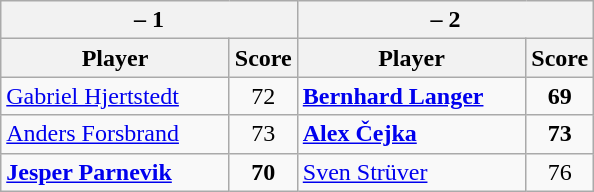<table class=wikitable>
<tr>
<th colspan=2> – 1</th>
<th colspan=2> – 2</th>
</tr>
<tr>
<th width=145>Player</th>
<th>Score</th>
<th width=145>Player</th>
<th>Score</th>
</tr>
<tr>
<td><a href='#'>Gabriel Hjertstedt</a></td>
<td align=center>72</td>
<td><strong><a href='#'>Bernhard Langer</a></strong></td>
<td align=center><strong>69</strong></td>
</tr>
<tr>
<td><a href='#'>Anders Forsbrand</a></td>
<td align=center>73</td>
<td><strong><a href='#'>Alex Čejka</a></strong></td>
<td align=center><strong>73</strong></td>
</tr>
<tr>
<td><strong><a href='#'>Jesper Parnevik</a></strong></td>
<td align=center><strong>70</strong></td>
<td><a href='#'>Sven Strüver</a></td>
<td align=center>76</td>
</tr>
</table>
